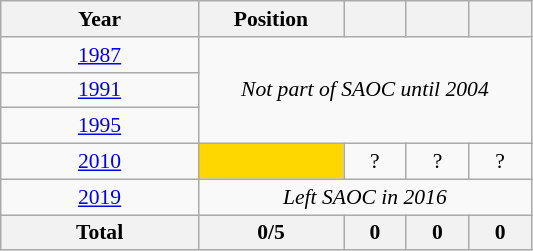<table class="wikitable" style="text-align: center;font-size:90%;">
<tr>
<th width=125>Year</th>
<th width=90>Position</th>
<th width=35></th>
<th width=35></th>
<th width=35></th>
</tr>
<tr>
<td> <a href='#'>1987</a></td>
<td colspan="4" rowspan="3"><em>Not part of SAOC until 2004</em></td>
</tr>
<tr>
<td> <a href='#'>1991</a></td>
</tr>
<tr>
<td> <a href='#'>1995</a></td>
</tr>
<tr>
<td> <a href='#'>2010</a></td>
<td bgcolor=gold></td>
<td>?</td>
<td>?</td>
<td>?</td>
</tr>
<tr>
<td> <a href='#'>2019</a></td>
<td colspan="4" rowspan="1"><em>Left SAOC in 2016</em></td>
</tr>
<tr>
<th>Total</th>
<th>0/5</th>
<th>0</th>
<th>0</th>
<th>0</th>
</tr>
</table>
